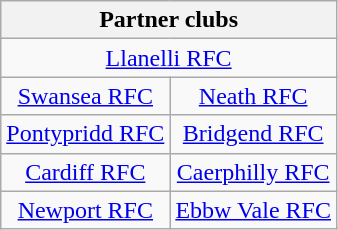<table class="wikitable" style="text-align: center;">
<tr>
<th colspan=2>Partner clubs</th>
</tr>
<tr>
<td colspan=2><a href='#'>Llanelli RFC</a></td>
</tr>
<tr>
<td><a href='#'>Swansea RFC</a></td>
<td><a href='#'>Neath RFC</a></td>
</tr>
<tr>
<td><a href='#'>Pontypridd RFC</a></td>
<td><a href='#'>Bridgend RFC</a></td>
</tr>
<tr>
<td><a href='#'>Cardiff RFC</a></td>
<td><a href='#'>Caerphilly RFC</a></td>
</tr>
<tr>
<td><a href='#'>Newport RFC</a></td>
<td><a href='#'>Ebbw Vale RFC</a></td>
</tr>
</table>
